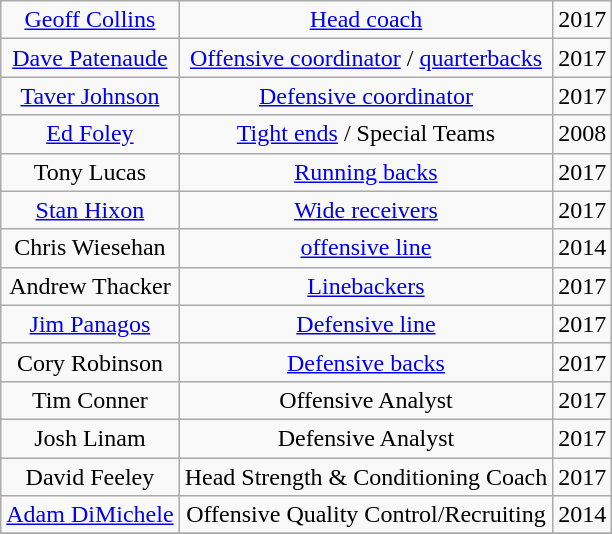<table class="wikitable">
<tr align="center">
<td><a href='#'>Geoff Collins</a></td>
<td><a href='#'>Head coach</a></td>
<td>2017</td>
</tr>
<tr align="center">
<td><a href='#'>Dave Patenaude</a></td>
<td><a href='#'>Offensive coordinator</a> / <a href='#'>quarterbacks</a></td>
<td>2017</td>
</tr>
<tr align="center">
<td><a href='#'>Taver Johnson</a></td>
<td><a href='#'>Defensive coordinator</a></td>
<td>2017</td>
</tr>
<tr align="center">
<td><a href='#'>Ed Foley</a></td>
<td><a href='#'>Tight ends</a> / Special Teams</td>
<td>2008</td>
</tr>
<tr align="center">
<td>Tony Lucas</td>
<td><a href='#'>Running backs</a></td>
<td>2017</td>
</tr>
<tr align="center">
<td><a href='#'>Stan Hixon</a></td>
<td><a href='#'>Wide receivers</a></td>
<td>2017</td>
</tr>
<tr align="center">
<td>Chris Wiesehan</td>
<td><a href='#'>offensive line</a></td>
<td>2014</td>
</tr>
<tr align="center">
<td>Andrew Thacker</td>
<td><a href='#'>Linebackers</a></td>
<td>2017</td>
</tr>
<tr align="center">
<td><a href='#'>Jim Panagos</a></td>
<td><a href='#'>Defensive line</a></td>
<td>2017</td>
</tr>
<tr align="center">
<td>Cory Robinson</td>
<td><a href='#'>Defensive backs</a></td>
<td>2017</td>
</tr>
<tr align="center">
<td>Tim Conner</td>
<td>Offensive Analyst</td>
<td>2017</td>
</tr>
<tr align="center">
<td>Josh Linam</td>
<td>Defensive Analyst</td>
<td>2017</td>
</tr>
<tr align="center">
<td>David Feeley</td>
<td>Head Strength & Conditioning Coach</td>
<td>2017</td>
</tr>
<tr align="center">
<td><a href='#'>Adam DiMichele</a></td>
<td>Offensive Quality Control/Recruiting</td>
<td>2014</td>
</tr>
<tr align="center">
</tr>
</table>
